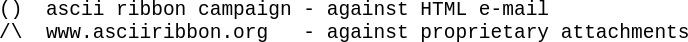<table align=right width=64% style="margin-left:3em">
<tr>
<td><pre><br>()  ascii ribbon campaign - against HTML e-mail 
/\  www.asciiribbon.org   - against proprietary attachments</pre></td>
</tr>
</table>
